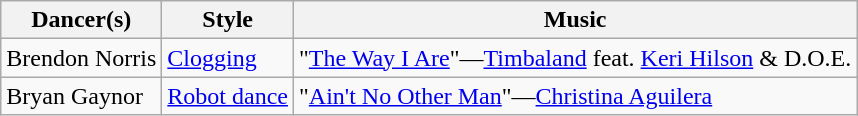<table class="wikitable">
<tr>
<th>Dancer(s)</th>
<th>Style</th>
<th>Music</th>
</tr>
<tr>
<td>Brendon Norris</td>
<td><a href='#'>Clogging</a></td>
<td>"<a href='#'>The Way I Are</a>"—<a href='#'>Timbaland</a> feat. <a href='#'>Keri Hilson</a> & D.O.E.</td>
</tr>
<tr>
<td>Bryan Gaynor</td>
<td><a href='#'>Robot dance</a></td>
<td>"<a href='#'>Ain't No Other Man</a>"—<a href='#'>Christina Aguilera</a></td>
</tr>
</table>
